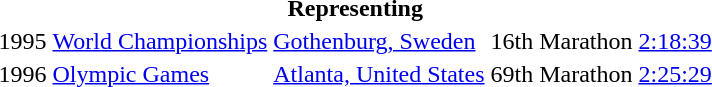<table>
<tr>
<th colspan="6">Representing </th>
</tr>
<tr>
<td>1995</td>
<td><a href='#'>World Championships</a></td>
<td><a href='#'>Gothenburg, Sweden</a></td>
<td>16th</td>
<td>Marathon</td>
<td><a href='#'>2:18:39</a></td>
</tr>
<tr>
<td>1996</td>
<td><a href='#'>Olympic Games</a></td>
<td><a href='#'>Atlanta, United States</a></td>
<td>69th</td>
<td>Marathon</td>
<td><a href='#'>2:25:29</a></td>
</tr>
</table>
